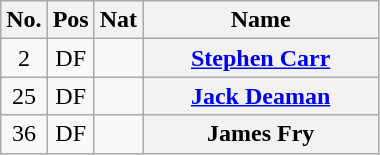<table class="wikitable plainrowheaders" style="text-align:center">
<tr>
<th scope="col">No.</th>
<th scope="col">Pos</th>
<th scope="col">Nat</th>
<th width="150" scope="col">Name</th>
</tr>
<tr>
<td>2</td>
<td>DF</td>
<td align="left"></td>
<th scope="row"><a href='#'>Stephen Carr</a></th>
</tr>
<tr>
<td>25</td>
<td>DF</td>
<td align="left"></td>
<th scope="row"><a href='#'>Jack Deaman</a></th>
</tr>
<tr>
<td>36</td>
<td>DF</td>
<td align="left"></td>
<th scope="row">James Fry</th>
</tr>
</table>
